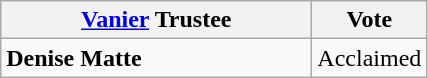<table class="wikitable">
<tr>
<th bgcolor="#DDDDFF" width="200px"><a href='#'>Vanier</a> Trustee</th>
<th bgcolor="#DDDDFF" width="50px">Vote</th>
</tr>
<tr>
<td><strong>Denise Matte</strong></td>
<td>Acclaimed</td>
</tr>
</table>
